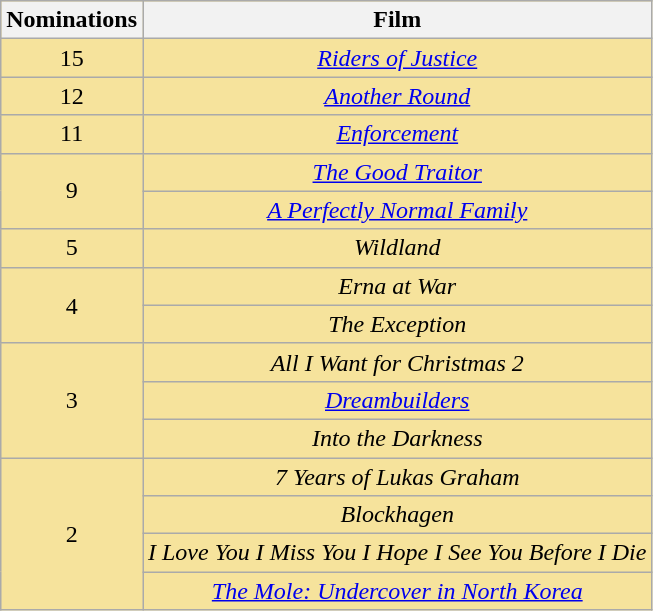<table class="wikitable plainrowheaders" rowspan=2 style="text-align: center; background: #f6e39c">
<tr>
<th scope="col" style="width:55px;">Nominations</th>
<th scope="col" style="text-align:center;">Film</th>
</tr>
<tr>
<td>15</td>
<td><em><a href='#'>Riders of Justice</a></em></td>
</tr>
<tr>
<td>12</td>
<td><em><a href='#'>Another Round</a></em></td>
</tr>
<tr>
<td>11</td>
<td><em><a href='#'>Enforcement</a></em></td>
</tr>
<tr>
<td rowspan="2">9</td>
<td><em><a href='#'>The Good Traitor</a></em></td>
</tr>
<tr>
<td><em><a href='#'>A Perfectly Normal Family</a></em></td>
</tr>
<tr>
<td>5</td>
<td><em>Wildland</em></td>
</tr>
<tr>
<td rowspan="2">4</td>
<td><em>Erna at War</em></td>
</tr>
<tr>
<td><em>The Exception</em></td>
</tr>
<tr>
<td rowspan="3">3</td>
<td><em>All I Want for Christmas 2</em></td>
</tr>
<tr>
<td><em><a href='#'>Dreambuilders</a></em></td>
</tr>
<tr>
<td><em>Into the Darkness</em></td>
</tr>
<tr>
<td rowspan="4">2</td>
<td><em>7 Years of Lukas Graham</em></td>
</tr>
<tr>
<td><em>Blockhagen</em></td>
</tr>
<tr>
<td><em>I Love You I Miss You I Hope I See You Before I Die</em></td>
</tr>
<tr>
<td><em><a href='#'>The Mole: Undercover in North Korea</a></em></td>
</tr>
</table>
